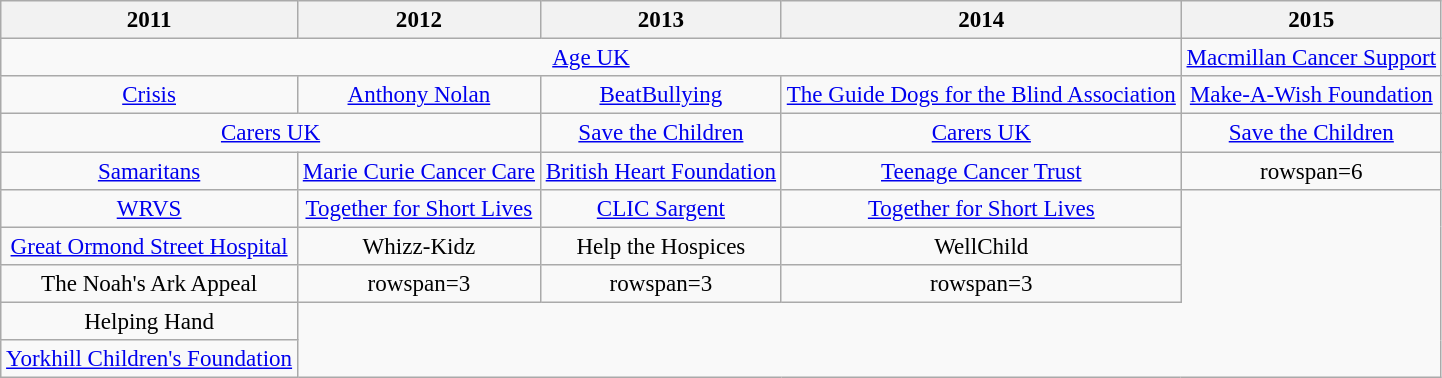<table class="wikitable"  style="text-align:center; font-size:96%;">
<tr>
<th>2011</th>
<th>2012</th>
<th>2013</th>
<th>2014</th>
<th>2015</th>
</tr>
<tr>
<td colspan=4><a href='#'>Age UK</a></td>
<td><a href='#'>Macmillan Cancer Support</a></td>
</tr>
<tr>
<td><a href='#'>Crisis</a></td>
<td><a href='#'>Anthony Nolan</a></td>
<td><a href='#'>BeatBullying</a></td>
<td><a href='#'>The Guide Dogs for the Blind Association</a></td>
<td><a href='#'>Make-A-Wish Foundation</a></td>
</tr>
<tr>
<td colspan=2><a href='#'>Carers UK</a></td>
<td><a href='#'>Save the Children</a></td>
<td><a href='#'>Carers UK</a></td>
<td><a href='#'>Save the Children</a></td>
</tr>
<tr>
<td><a href='#'>Samaritans</a></td>
<td><a href='#'>Marie Curie Cancer Care</a></td>
<td><a href='#'>British Heart Foundation</a></td>
<td><a href='#'>Teenage Cancer Trust</a></td>
<td>rowspan=6 </td>
</tr>
<tr>
<td><a href='#'>WRVS</a></td>
<td><a href='#'>Together for Short Lives</a></td>
<td><a href='#'>CLIC Sargent</a></td>
<td><a href='#'>Together for Short Lives</a></td>
</tr>
<tr>
<td><a href='#'>Great Ormond Street Hospital</a></td>
<td>Whizz-Kidz</td>
<td>Help the Hospices</td>
<td>WellChild</td>
</tr>
<tr>
<td>The Noah's Ark Appeal</td>
<td>rowspan=3 </td>
<td>rowspan=3 </td>
<td>rowspan=3 </td>
</tr>
<tr>
<td>Helping Hand</td>
</tr>
<tr>
<td><a href='#'>Yorkhill Children's Foundation</a></td>
</tr>
</table>
